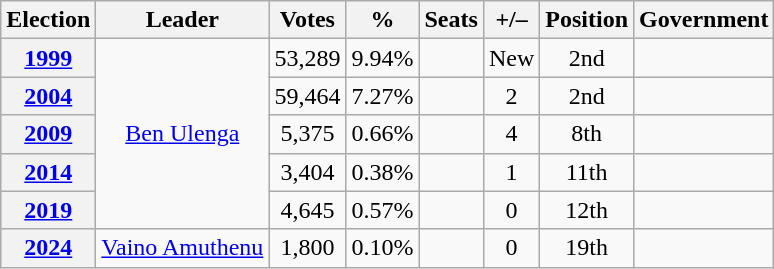<table class="wikitable" style="text-align:center">
<tr>
<th>Election</th>
<th>Leader</th>
<th><strong>Votes</strong></th>
<th><strong>%</strong></th>
<th><strong>Seats</strong></th>
<th>+/–</th>
<th><strong>Position</strong></th>
<th>Government</th>
</tr>
<tr>
<th><a href='#'>1999</a></th>
<td rowspan="5"><a href='#'>Ben Ulenga</a></td>
<td>53,289</td>
<td>9.94%</td>
<td></td>
<td>New</td>
<td> 2nd</td>
<td></td>
</tr>
<tr>
<th><a href='#'>2004</a></th>
<td>59,464</td>
<td>7.27%</td>
<td></td>
<td> 2</td>
<td> 2nd</td>
<td></td>
</tr>
<tr>
<th><a href='#'>2009</a></th>
<td>5,375</td>
<td>0.66%</td>
<td></td>
<td> 4</td>
<td> 8th</td>
<td></td>
</tr>
<tr>
<th><a href='#'>2014</a></th>
<td>3,404</td>
<td>0.38%</td>
<td></td>
<td> 1</td>
<td> 11th</td>
<td></td>
</tr>
<tr>
<th><a href='#'>2019</a></th>
<td>4,645</td>
<td>0.57%</td>
<td></td>
<td> 0</td>
<td> 12th</td>
<td></td>
</tr>
<tr>
<th><a href='#'>2024</a></th>
<td><a href='#'>Vaino Amuthenu</a></td>
<td>1,800</td>
<td>0.10%</td>
<td></td>
<td> 0</td>
<td> 19th</td>
<td></td>
</tr>
</table>
